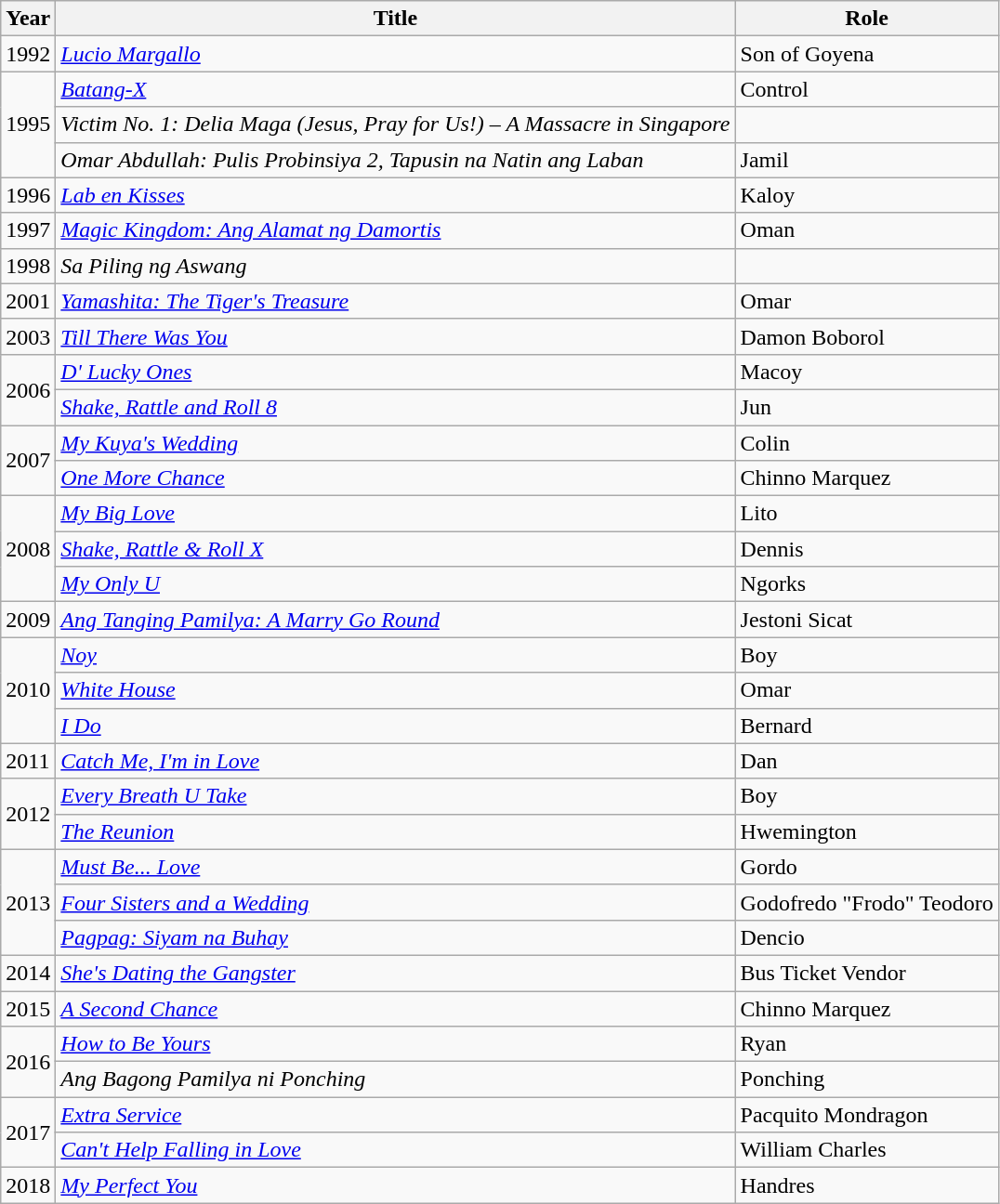<table class="wikitable sortable">
<tr>
<th>Year</th>
<th>Title</th>
<th>Role</th>
</tr>
<tr>
<td>1992</td>
<td><em><a href='#'>Lucio Margallo</a></em></td>
<td>Son of Goyena</td>
</tr>
<tr>
<td rowspan="3">1995</td>
<td><em><a href='#'>Batang-X</a></em></td>
<td>Control</td>
</tr>
<tr>
<td><em>Victim No. 1: Delia Maga (Jesus, Pray for Us!) – A Massacre in Singapore</em></td>
<td></td>
</tr>
<tr>
<td><em>Omar Abdullah: Pulis Probinsiya 2, Tapusin na Natin ang Laban</em></td>
<td>Jamil</td>
</tr>
<tr>
<td>1996</td>
<td><em><a href='#'>Lab en Kisses</a></em></td>
<td>Kaloy</td>
</tr>
<tr>
<td>1997</td>
<td><em><a href='#'>Magic Kingdom: Ang Alamat ng Damortis</a></em></td>
<td>Oman</td>
</tr>
<tr>
<td>1998</td>
<td><em>Sa Piling ng Aswang</em></td>
<td></td>
</tr>
<tr>
<td>2001</td>
<td><em><a href='#'>Yamashita: The Tiger's Treasure</a></em></td>
<td>Omar</td>
</tr>
<tr>
<td>2003</td>
<td><em><a href='#'>Till There Was You</a></em></td>
<td>Damon Boborol</td>
</tr>
<tr>
<td rowspan="2">2006</td>
<td><em><a href='#'>D' Lucky Ones</a></em></td>
<td>Macoy</td>
</tr>
<tr>
<td><em><a href='#'>Shake, Rattle and Roll 8</a></em></td>
<td>Jun</td>
</tr>
<tr>
<td rowspan="2">2007</td>
<td><em><a href='#'>My Kuya's Wedding</a></em></td>
<td>Colin</td>
</tr>
<tr>
<td><em><a href='#'>One More Chance</a></em></td>
<td>Chinno Marquez</td>
</tr>
<tr>
<td rowspan="3">2008</td>
<td><em><a href='#'>My Big Love</a></em></td>
<td>Lito</td>
</tr>
<tr>
<td><em><a href='#'>Shake, Rattle & Roll X</a></em></td>
<td>Dennis</td>
</tr>
<tr>
<td><em><a href='#'>My Only U</a></em></td>
<td>Ngorks</td>
</tr>
<tr>
<td>2009</td>
<td><em><a href='#'>Ang Tanging Pamilya: A Marry Go Round</a></em></td>
<td>Jestoni Sicat</td>
</tr>
<tr>
<td rowspan="3">2010</td>
<td><em><a href='#'>Noy</a></em></td>
<td>Boy</td>
</tr>
<tr>
<td><em><a href='#'>White House</a></em></td>
<td>Omar</td>
</tr>
<tr>
<td><em><a href='#'>I Do</a></em></td>
<td>Bernard</td>
</tr>
<tr>
<td>2011</td>
<td><em><a href='#'>Catch Me, I'm in Love</a></em></td>
<td>Dan</td>
</tr>
<tr>
<td rowspan="2">2012</td>
<td><em><a href='#'>Every Breath U Take</a></em></td>
<td>Boy</td>
</tr>
<tr>
<td><em><a href='#'>The Reunion</a></em></td>
<td>Hwemington</td>
</tr>
<tr>
<td rowspan="3">2013</td>
<td><em><a href='#'>Must Be... Love</a></em></td>
<td>Gordo</td>
</tr>
<tr>
<td><em><a href='#'>Four Sisters and a Wedding</a></em></td>
<td>Godofredo "Frodo" Teodoro</td>
</tr>
<tr>
<td><em><a href='#'>Pagpag: Siyam na Buhay</a></em></td>
<td>Dencio</td>
</tr>
<tr>
<td>2014</td>
<td><em><a href='#'>She's Dating the Gangster</a></em></td>
<td>Bus Ticket Vendor</td>
</tr>
<tr>
<td>2015</td>
<td><em><a href='#'>A Second Chance</a></em></td>
<td>Chinno Marquez</td>
</tr>
<tr>
<td rowspan="2">2016</td>
<td><em><a href='#'>How to Be Yours</a></em></td>
<td>Ryan</td>
</tr>
<tr>
<td><em>Ang Bagong Pamilya ni Ponching</em></td>
<td>Ponching</td>
</tr>
<tr>
<td rowspan="2">2017</td>
<td><em><a href='#'>Extra Service</a></em></td>
<td>Pacquito Mondragon</td>
</tr>
<tr>
<td><em><a href='#'>Can't Help Falling in Love</a></em></td>
<td>William Charles</td>
</tr>
<tr>
<td>2018</td>
<td><em><a href='#'>My Perfect You</a></em></td>
<td>Handres</td>
</tr>
</table>
